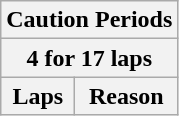<table class="wikitable">
<tr>
<th colspan=2>Caution Periods</th>
</tr>
<tr>
<th colspan=2>4 for 17 laps</th>
</tr>
<tr>
<th>Laps</th>
<th>Reason</th>
</tr>
</table>
